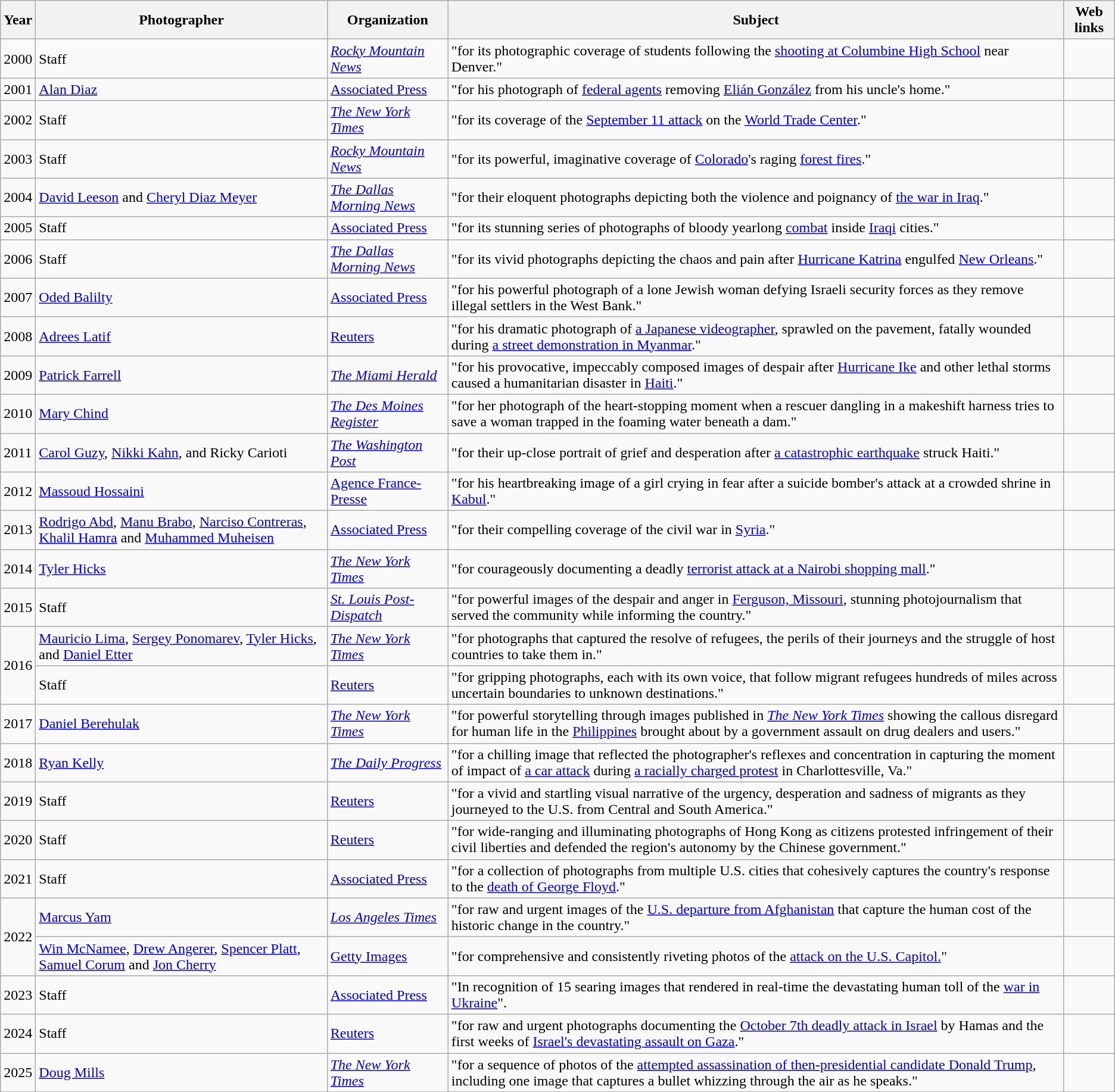<table class="wikitable">
<tr>
<th>Year</th>
<th>Photographer</th>
<th>Organization</th>
<th>Subject</th>
<th>Web links</th>
</tr>
<tr>
<td>2000</td>
<td>Staff</td>
<td><em><a href='#'>Rocky Mountain News</a></em></td>
<td>"for its photographic coverage of students following the <a href='#'>shooting at Columbine High School</a> near Denver."</td>
<td></td>
</tr>
<tr>
<td>2001</td>
<td><a href='#'>Alan Diaz</a></td>
<td><a href='#'>Associated Press</a></td>
<td>"for his photograph of <a href='#'>federal agents</a> removing <a href='#'>Elián González</a> from his uncle's home."</td>
<td></td>
</tr>
<tr>
<td>2002</td>
<td>Staff</td>
<td><em><a href='#'>The New York Times</a></em></td>
<td>"for its coverage of the <a href='#'>September 11 attack</a> on the <a href='#'>World Trade Center</a>."</td>
<td></td>
</tr>
<tr>
<td>2003</td>
<td>Staff</td>
<td><em><a href='#'>Rocky Mountain News</a></em></td>
<td>"for its powerful, imaginative coverage of <a href='#'>Colorado</a>'s raging <a href='#'>forest fires</a>."</td>
<td></td>
</tr>
<tr>
<td>2004</td>
<td><a href='#'>David Leeson</a> and <a href='#'>Cheryl Diaz Meyer</a></td>
<td><em><a href='#'>The Dallas Morning News</a></em></td>
<td>"for their eloquent photographs depicting both the violence and poignancy of <a href='#'>the war in Iraq</a>."</td>
<td></td>
</tr>
<tr>
<td>2005</td>
<td>Staff</td>
<td><a href='#'>Associated Press</a></td>
<td>"for its stunning series of photographs of bloody yearlong <a href='#'>combat</a> inside <a href='#'>Iraqi</a> cities."</td>
<td></td>
</tr>
<tr>
<td>2006</td>
<td>Staff</td>
<td><em><a href='#'>The Dallas Morning News</a></em></td>
<td>"for its vivid photographs depicting the chaos and pain after <a href='#'>Hurricane Katrina</a> engulfed <a href='#'>New Orleans</a>."</td>
<td></td>
</tr>
<tr>
<td>2007</td>
<td><a href='#'>Oded Balilty</a></td>
<td><a href='#'>Associated Press</a></td>
<td>"for his powerful photograph of a lone Jewish woman defying Israeli security forces as they remove illegal settlers in the West Bank."</td>
<td></td>
</tr>
<tr>
<td>2008</td>
<td><a href='#'>Adrees Latif</a></td>
<td><a href='#'>Reuters</a></td>
<td>"for his dramatic photograph of <a href='#'>a Japanese videographer</a>, sprawled on the pavement, fatally wounded during <a href='#'>a street demonstration in Myanmar</a>."</td>
<td></td>
</tr>
<tr>
<td>2009</td>
<td><a href='#'>Patrick Farrell</a></td>
<td><a href='#'><em>The Miami Herald</em></a></td>
<td>"for his provocative, impeccably composed images of despair after <a href='#'>Hurricane Ike</a> and other lethal storms caused a humanitarian disaster in <a href='#'>Haiti</a>."</td>
<td></td>
</tr>
<tr>
<td>2010</td>
<td><a href='#'>Mary Chind</a></td>
<td><em><a href='#'>The Des Moines Register</a></em></td>
<td>"for her photograph of the heart-stopping moment when a rescuer dangling in a makeshift harness tries to save a woman trapped in the foaming water beneath a dam."</td>
<td></td>
</tr>
<tr>
<td>2011</td>
<td><a href='#'>Carol Guzy</a>, <a href='#'>Nikki Kahn</a>, and Ricky Carioti</td>
<td><em><a href='#'>The Washington Post</a></em></td>
<td>"for their up-close portrait of grief and desperation after <a href='#'>a catastrophic earthquake</a> struck Haiti."</td>
<td></td>
</tr>
<tr>
<td>2012</td>
<td><a href='#'>Massoud Hossaini</a></td>
<td><a href='#'>Agence France-Presse</a></td>
<td>"for his heartbreaking image of a girl crying in fear after a suicide bomber's attack at a crowded shrine in <a href='#'>Kabul</a>."</td>
<td></td>
</tr>
<tr>
<td>2013</td>
<td><a href='#'>Rodrigo Abd</a>, <a href='#'>Manu Brabo</a>, <a href='#'>Narciso Contreras</a>, <a href='#'>Khalil Hamra</a> and <a href='#'>Muhammed Muheisen</a></td>
<td><a href='#'>Associated Press</a></td>
<td>"for their compelling coverage of the civil war in <a href='#'>Syria</a>."</td>
<td></td>
</tr>
<tr>
<td>2014</td>
<td><a href='#'>Tyler Hicks</a></td>
<td><em><a href='#'>The New York Times</a></em></td>
<td>"for courageously documenting a deadly <a href='#'>terrorist attack at a Nairobi shopping mall</a>."</td>
<td></td>
</tr>
<tr>
<td>2015</td>
<td>Staff</td>
<td><em><a href='#'>St. Louis Post-Dispatch</a></em></td>
<td>"for powerful images of the despair and anger in <a href='#'>Ferguson, Missouri</a>, stunning photojournalism that served the community while informing the country."</td>
<td></td>
</tr>
<tr>
<td rowspan="2">2016</td>
<td><a href='#'>Mauricio Lima</a>, <a href='#'>Sergey Ponomarev</a>, <a href='#'>Tyler Hicks</a>, and <a href='#'>Daniel Etter</a></td>
<td><em><a href='#'>The New York Times</a></em></td>
<td>"for photographs that captured the resolve of refugees, the perils of their journeys and the struggle of host countries to take them in."</td>
<td></td>
</tr>
<tr>
<td>Staff</td>
<td><a href='#'>Reuters</a></td>
<td>"for gripping photographs, each with its own voice, that follow migrant refugees hundreds of miles across uncertain boundaries to unknown destinations."</td>
<td></td>
</tr>
<tr>
<td>2017</td>
<td><a href='#'>Daniel Berehulak</a></td>
<td><em><a href='#'>The New York Times</a></em></td>
<td>"for powerful storytelling through images published in <em><a href='#'>The New York Times</a></em> showing the callous disregard for human life in the <a href='#'>Philippines</a> brought about by a government assault on drug dealers and users."</td>
<td></td>
</tr>
<tr>
<td>2018</td>
<td><a href='#'>Ryan Kelly</a></td>
<td><em><a href='#'>The Daily Progress</a></em></td>
<td>"for a chilling image that reflected the photographer's reflexes and concentration in capturing the moment of impact of <a href='#'>a car attack</a> during <a href='#'>a racially charged protest</a> in Charlottesville, Va."</td>
<td></td>
</tr>
<tr>
<td>2019</td>
<td>Staff</td>
<td><a href='#'>Reuters</a></td>
<td>"for a vivid and startling visual narrative of the urgency, desperation and sadness of migrants as they journeyed to the U.S. from Central and South America."</td>
<td></td>
</tr>
<tr>
<td>2020</td>
<td>Staff</td>
<td><a href='#'>Reuters</a></td>
<td>"for wide-ranging and illuminating photographs of Hong Kong as citizens protested infringement of their civil liberties and defended the region's autonomy by the Chinese government."</td>
<td></td>
</tr>
<tr>
<td>2021</td>
<td>Staff</td>
<td><a href='#'>Associated Press</a></td>
<td>"for a collection of photographs from multiple U.S. cities that cohesively captures the country's response to the <a href='#'>death of George Floyd</a>."</td>
<td></td>
</tr>
<tr>
<td rowspan="2">2022</td>
<td><a href='#'>Marcus Yam</a></td>
<td><em><a href='#'>Los Angeles Times</a></em></td>
<td>"for raw and urgent images of the <a href='#'>U.S. departure from Afghanistan</a> that capture the human cost of the historic change in the country."</td>
<td></td>
</tr>
<tr>
<td><a href='#'>Win McNamee</a>, <a href='#'>Drew Angerer</a>, <a href='#'>Spencer Platt</a>, <a href='#'>Samuel Corum</a> and <a href='#'>Jon Cherry</a></td>
<td><a href='#'>Getty Images</a></td>
<td>"for comprehensive and consistently riveting photos of the <a href='#'>attack on the U.S. Capitol.</a>"</td>
<td></td>
</tr>
<tr>
<td>2023</td>
<td>Staff</td>
<td><a href='#'>Associated Press</a></td>
<td>"In recognition of 15 searing images that rendered in real-time the devastating human toll of the <a href='#'>war in Ukraine</a>".</td>
<td></td>
</tr>
<tr>
<td>2024</td>
<td>Staff</td>
<td><a href='#'>Reuters</a></td>
<td>"for raw and urgent photographs documenting the <a href='#'>October 7th deadly attack in Israel</a> by Hamas and the first weeks of <a href='#'>Israel's devastating assault on Gaza</a>."</td>
<td><br></td>
</tr>
<tr>
<td>2025</td>
<td><a href='#'>Doug Mills</a></td>
<td><em><a href='#'>The New York Times</a></em></td>
<td>"for a sequence of photos of the <a href='#'>attempted assassination of then-presidential candidate Donald Trump</a>, including one image that captures a bullet whizzing through the air as he speaks."</td>
<td></td>
</tr>
</table>
